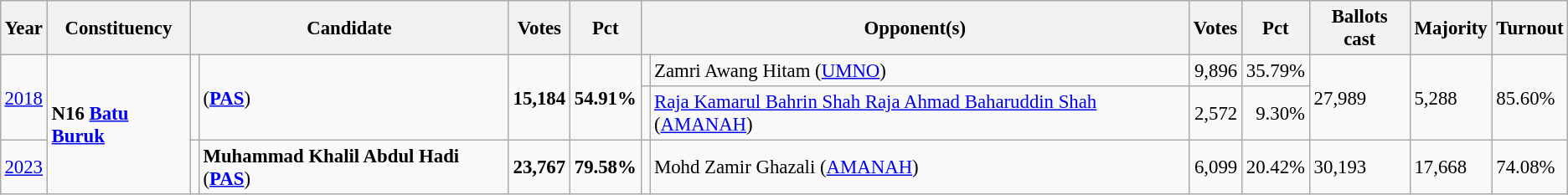<table class="wikitable" style="margin:0.5em ; font-size:95%">
<tr>
<th>Year</th>
<th>Constituency</th>
<th colspan=2>Candidate</th>
<th>Votes</th>
<th>Pct</th>
<th colspan=2>Opponent(s)</th>
<th>Votes</th>
<th>Pct</th>
<th>Ballots cast</th>
<th>Majority</th>
<th>Turnout</th>
</tr>
<tr>
<td rowspan=2><a href='#'>2018</a></td>
<td rowspan=3><strong>N16 <a href='#'>Batu Buruk</a></strong></td>
<td rowspan=2 ></td>
<td rowspan=2> (<a href='#'><strong>PAS</strong></a>)</td>
<td rowspan=2 align="right"><strong>15,184</strong></td>
<td rowspan=2><strong>54.91%</strong></td>
<td></td>
<td>Zamri Awang Hitam (<a href='#'>UMNO</a>)</td>
<td align="right">9,896</td>
<td>35.79%</td>
<td rowspan=2>27,989</td>
<td rowspan=2>5,288</td>
<td rowspan=2>85.60%</td>
</tr>
<tr>
<td></td>
<td><a href='#'>Raja Kamarul Bahrin Shah Raja Ahmad Baharuddin Shah</a> (<a href='#'>AMANAH</a>)</td>
<td align="right">2,572</td>
<td align=right>9.30%</td>
</tr>
<tr>
<td><a href='#'>2023</a></td>
<td></td>
<td><strong>Muhammad Khalil Abdul Hadi</strong> (<a href='#'><strong>PAS</strong></a>)</td>
<td align="right"><strong>23,767</strong></td>
<td><strong>79.58%</strong></td>
<td></td>
<td>Mohd Zamir Ghazali (<a href='#'>AMANAH</a>)</td>
<td align="right">6,099</td>
<td>20.42%</td>
<td>30,193</td>
<td>17,668</td>
<td>74.08%</td>
</tr>
</table>
